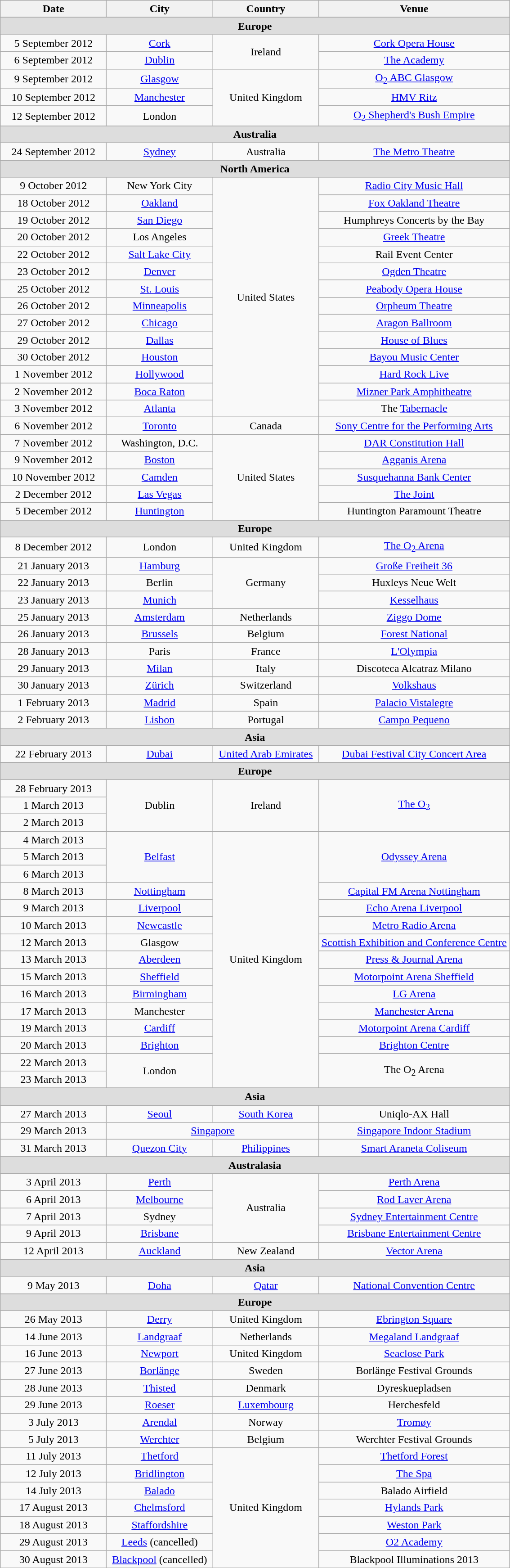<table class="wikitable" style="text-align:center;">
<tr>
<th width="150">Date</th>
<th width="150">City</th>
<th width="150">Country</th>
<th width="275">Venue</th>
</tr>
<tr>
</tr>
<tr style="background:#ddd;">
<td colspan="4"><strong>Europe</strong></td>
</tr>
<tr>
<td>5 September 2012</td>
<td><a href='#'>Cork</a></td>
<td rowspan="2">Ireland</td>
<td><a href='#'>Cork Opera House</a></td>
</tr>
<tr>
<td>6 September 2012</td>
<td><a href='#'>Dublin</a></td>
<td><a href='#'>The Academy</a></td>
</tr>
<tr>
<td>9 September 2012</td>
<td><a href='#'>Glasgow</a></td>
<td rowspan="3">United Kingdom</td>
<td><a href='#'>O<sub>2</sub> ABC Glasgow</a></td>
</tr>
<tr>
<td>10 September 2012</td>
<td><a href='#'>Manchester</a></td>
<td><a href='#'>HMV Ritz</a></td>
</tr>
<tr>
<td>12 September 2012</td>
<td>London</td>
<td><a href='#'>O<sub>2</sub> Shepherd's Bush Empire</a></td>
</tr>
<tr>
</tr>
<tr style="background:#ddd;">
<td colspan="4"><strong>Australia</strong></td>
</tr>
<tr>
<td>24 September 2012</td>
<td><a href='#'>Sydney</a></td>
<td>Australia</td>
<td><a href='#'>The Metro Theatre</a></td>
</tr>
<tr>
</tr>
<tr style="background:#ddd;">
<td colspan="4"><strong>North America</strong></td>
</tr>
<tr>
<td>9 October 2012</td>
<td>New York City</td>
<td rowspan="14">United States</td>
<td><a href='#'>Radio City Music Hall</a></td>
</tr>
<tr>
<td>18 October 2012</td>
<td><a href='#'>Oakland</a></td>
<td><a href='#'>Fox Oakland Theatre</a></td>
</tr>
<tr>
<td>19 October 2012</td>
<td><a href='#'>San Diego</a></td>
<td>Humphreys Concerts by the Bay</td>
</tr>
<tr>
<td>20 October 2012</td>
<td>Los Angeles</td>
<td><a href='#'>Greek Theatre</a></td>
</tr>
<tr>
<td>22 October 2012</td>
<td><a href='#'>Salt Lake City</a></td>
<td>Rail Event Center</td>
</tr>
<tr>
<td>23 October 2012</td>
<td><a href='#'>Denver</a></td>
<td><a href='#'>Ogden Theatre</a></td>
</tr>
<tr>
<td>25 October 2012</td>
<td><a href='#'>St. Louis</a></td>
<td><a href='#'>Peabody Opera House</a></td>
</tr>
<tr>
<td>26 October 2012</td>
<td><a href='#'>Minneapolis</a></td>
<td><a href='#'>Orpheum Theatre</a></td>
</tr>
<tr>
<td>27 October 2012</td>
<td><a href='#'>Chicago</a></td>
<td><a href='#'>Aragon Ballroom</a></td>
</tr>
<tr>
<td>29 October 2012</td>
<td><a href='#'>Dallas</a></td>
<td><a href='#'>House of Blues</a></td>
</tr>
<tr>
<td>30 October 2012</td>
<td><a href='#'>Houston</a></td>
<td><a href='#'>Bayou Music Center</a></td>
</tr>
<tr>
<td>1 November 2012</td>
<td><a href='#'>Hollywood</a></td>
<td><a href='#'>Hard Rock Live</a></td>
</tr>
<tr>
<td>2 November 2012</td>
<td><a href='#'>Boca Raton</a></td>
<td><a href='#'>Mizner Park Amphitheatre</a></td>
</tr>
<tr>
<td>3 November 2012</td>
<td><a href='#'>Atlanta</a></td>
<td>The <a href='#'>Tabernacle</a></td>
</tr>
<tr>
<td>6 November 2012</td>
<td><a href='#'>Toronto</a></td>
<td>Canada</td>
<td><a href='#'>Sony Centre for the Performing Arts</a></td>
</tr>
<tr>
<td>7 November 2012</td>
<td>Washington, D.C.</td>
<td rowspan="5">United States</td>
<td><a href='#'>DAR Constitution Hall</a></td>
</tr>
<tr>
<td>9 November 2012</td>
<td><a href='#'>Boston</a></td>
<td><a href='#'>Agganis Arena</a></td>
</tr>
<tr>
<td>10 November 2012</td>
<td><a href='#'>Camden</a></td>
<td><a href='#'>Susquehanna Bank Center</a></td>
</tr>
<tr>
<td>2 December 2012</td>
<td><a href='#'>Las Vegas</a></td>
<td><a href='#'>The Joint</a></td>
</tr>
<tr>
<td>5 December 2012</td>
<td><a href='#'>Huntington</a></td>
<td>Huntington Paramount Theatre</td>
</tr>
<tr>
</tr>
<tr style="background:#ddd;">
<td colspan="4"><strong>Europe</strong></td>
</tr>
<tr>
<td>8 December 2012</td>
<td>London</td>
<td>United Kingdom</td>
<td><a href='#'>The O<sub>2</sub> Arena</a></td>
</tr>
<tr>
<td>21 January 2013</td>
<td><a href='#'>Hamburg</a></td>
<td rowspan="3">Germany</td>
<td><a href='#'>Große Freiheit 36</a></td>
</tr>
<tr>
<td>22 January 2013</td>
<td>Berlin</td>
<td>Huxleys Neue Welt</td>
</tr>
<tr>
<td>23 January 2013</td>
<td><a href='#'>Munich</a></td>
<td><a href='#'>Kesselhaus</a></td>
</tr>
<tr>
<td>25 January 2013</td>
<td><a href='#'>Amsterdam</a></td>
<td>Netherlands</td>
<td><a href='#'>Ziggo Dome</a></td>
</tr>
<tr>
<td>26 January 2013</td>
<td><a href='#'>Brussels</a></td>
<td>Belgium</td>
<td><a href='#'>Forest National</a></td>
</tr>
<tr>
<td>28 January 2013</td>
<td>Paris</td>
<td>France</td>
<td><a href='#'>L'Olympia</a></td>
</tr>
<tr>
<td>29 January 2013</td>
<td><a href='#'>Milan</a></td>
<td>Italy</td>
<td>Discoteca Alcatraz Milano</td>
</tr>
<tr>
<td>30 January 2013</td>
<td><a href='#'>Zürich</a></td>
<td>Switzerland</td>
<td><a href='#'>Volkshaus</a></td>
</tr>
<tr>
<td>1 February 2013</td>
<td><a href='#'>Madrid</a></td>
<td>Spain</td>
<td><a href='#'>Palacio Vistalegre</a></td>
</tr>
<tr>
<td>2 February 2013</td>
<td><a href='#'>Lisbon</a></td>
<td>Portugal</td>
<td><a href='#'>Campo Pequeno</a></td>
</tr>
<tr>
</tr>
<tr style="background:#ddd;">
<td colspan="4"><strong>Asia</strong></td>
</tr>
<tr>
<td>22 February 2013</td>
<td><a href='#'>Dubai</a></td>
<td><a href='#'>United Arab Emirates</a></td>
<td><a href='#'>Dubai Festival City Concert Area</a></td>
</tr>
<tr>
</tr>
<tr style="background:#ddd;">
<td colspan="4"><strong>Europe</strong></td>
</tr>
<tr>
<td>28 February 2013</td>
<td rowspan="3">Dublin</td>
<td rowspan="3">Ireland</td>
<td rowspan="3"><a href='#'>The O<sub>2</sub></a></td>
</tr>
<tr>
<td>1 March 2013</td>
</tr>
<tr>
<td>2 March 2013</td>
</tr>
<tr>
<td>4 March 2013</td>
<td rowspan="3"><a href='#'>Belfast</a></td>
<td rowspan="15">United Kingdom</td>
<td rowspan="3"><a href='#'>Odyssey Arena</a></td>
</tr>
<tr>
<td>5 March 2013</td>
</tr>
<tr>
<td>6 March 2013</td>
</tr>
<tr>
<td>8 March 2013</td>
<td><a href='#'>Nottingham</a></td>
<td><a href='#'>Capital FM Arena Nottingham</a></td>
</tr>
<tr>
<td>9 March 2013</td>
<td><a href='#'>Liverpool</a></td>
<td><a href='#'>Echo Arena Liverpool</a></td>
</tr>
<tr>
<td>10 March 2013</td>
<td><a href='#'>Newcastle</a></td>
<td><a href='#'>Metro Radio Arena</a></td>
</tr>
<tr>
<td>12 March 2013</td>
<td>Glasgow</td>
<td><a href='#'>Scottish Exhibition and Conference Centre</a></td>
</tr>
<tr>
<td>13 March 2013</td>
<td><a href='#'>Aberdeen</a></td>
<td><a href='#'>Press & Journal Arena</a></td>
</tr>
<tr>
<td>15 March 2013</td>
<td><a href='#'>Sheffield</a></td>
<td><a href='#'>Motorpoint Arena Sheffield</a></td>
</tr>
<tr>
<td>16 March 2013</td>
<td><a href='#'>Birmingham</a></td>
<td><a href='#'>LG Arena</a></td>
</tr>
<tr>
<td>17 March 2013</td>
<td>Manchester</td>
<td><a href='#'>Manchester Arena</a></td>
</tr>
<tr>
<td>19 March 2013</td>
<td><a href='#'>Cardiff</a></td>
<td><a href='#'>Motorpoint Arena Cardiff</a></td>
</tr>
<tr>
<td>20 March 2013</td>
<td><a href='#'>Brighton</a></td>
<td><a href='#'>Brighton Centre</a></td>
</tr>
<tr>
<td>22 March 2013</td>
<td rowspan="2">London</td>
<td rowspan="2">The O<sub>2</sub> Arena</td>
</tr>
<tr>
<td>23 March 2013</td>
</tr>
<tr>
</tr>
<tr style="background:#ddd;">
<td colspan="4"><strong>Asia</strong></td>
</tr>
<tr>
<td>27 March 2013</td>
<td><a href='#'>Seoul</a></td>
<td><a href='#'>South Korea</a></td>
<td>Uniqlo-AX Hall</td>
</tr>
<tr>
<td>29 March 2013</td>
<td colspan=2><a href='#'>Singapore</a></td>
<td><a href='#'>Singapore Indoor Stadium</a></td>
</tr>
<tr>
<td>31 March 2013</td>
<td><a href='#'>Quezon City</a></td>
<td><a href='#'>Philippines</a></td>
<td><a href='#'>Smart Araneta Coliseum</a></td>
</tr>
<tr>
</tr>
<tr style="background:#ddd;">
<td colspan="4"><strong>Australasia</strong></td>
</tr>
<tr>
<td>3 April 2013</td>
<td><a href='#'>Perth</a></td>
<td rowspan="4">Australia</td>
<td><a href='#'>Perth Arena</a></td>
</tr>
<tr>
<td>6 April 2013</td>
<td><a href='#'>Melbourne</a></td>
<td><a href='#'>Rod Laver Arena</a></td>
</tr>
<tr>
<td>7 April 2013</td>
<td>Sydney</td>
<td><a href='#'>Sydney Entertainment Centre</a></td>
</tr>
<tr>
<td>9 April 2013</td>
<td><a href='#'>Brisbane</a></td>
<td><a href='#'>Brisbane Entertainment Centre</a></td>
</tr>
<tr>
<td>12 April 2013</td>
<td><a href='#'>Auckland</a></td>
<td>New Zealand</td>
<td><a href='#'>Vector Arena</a></td>
</tr>
<tr>
</tr>
<tr style="background:#ddd;">
<td colspan="4"><strong>Asia</strong></td>
</tr>
<tr>
<td>9 May 2013</td>
<td><a href='#'>Doha</a></td>
<td><a href='#'>Qatar</a></td>
<td><a href='#'>National Convention Centre</a></td>
</tr>
<tr>
</tr>
<tr style="background:#ddd;">
<td colspan="4"><strong>Europe</strong></td>
</tr>
<tr>
<td>26 May 2013</td>
<td><a href='#'>Derry</a></td>
<td>United Kingdom</td>
<td><a href='#'>Ebrington Square</a></td>
</tr>
<tr>
<td>14 June 2013</td>
<td><a href='#'>Landgraaf</a></td>
<td>Netherlands</td>
<td><a href='#'>Megaland Landgraaf</a></td>
</tr>
<tr>
<td>16 June 2013</td>
<td><a href='#'>Newport</a></td>
<td>United Kingdom</td>
<td><a href='#'>Seaclose Park</a></td>
</tr>
<tr>
<td>27 June 2013</td>
<td><a href='#'>Borlänge</a></td>
<td>Sweden</td>
<td>Borlänge Festival Grounds</td>
</tr>
<tr>
<td>28 June 2013</td>
<td><a href='#'>Thisted</a></td>
<td>Denmark</td>
<td>Dyreskuepladsen</td>
</tr>
<tr>
<td>29 June 2013</td>
<td><a href='#'>Roeser</a></td>
<td><a href='#'>Luxembourg</a></td>
<td>Herchesfeld</td>
</tr>
<tr>
<td>3 July 2013</td>
<td><a href='#'>Arendal</a></td>
<td>Norway</td>
<td><a href='#'>Tromøy</a></td>
</tr>
<tr>
<td>5 July 2013</td>
<td><a href='#'>Werchter</a></td>
<td>Belgium</td>
<td>Werchter Festival Grounds</td>
</tr>
<tr>
<td>11 July 2013</td>
<td><a href='#'>Thetford</a></td>
<td rowspan="7">United Kingdom</td>
<td><a href='#'>Thetford Forest</a></td>
</tr>
<tr>
<td>12 July 2013</td>
<td><a href='#'>Bridlington</a></td>
<td><a href='#'>The Spa</a></td>
</tr>
<tr>
<td>14 July 2013</td>
<td><a href='#'>Balado</a></td>
<td>Balado Airfield</td>
</tr>
<tr>
<td>17 August 2013</td>
<td><a href='#'>Chelmsford</a></td>
<td><a href='#'>Hylands Park</a></td>
</tr>
<tr>
<td>18 August 2013</td>
<td><a href='#'>Staffordshire</a></td>
<td><a href='#'>Weston Park</a></td>
</tr>
<tr>
<td>29 August 2013</td>
<td><a href='#'>Leeds</a> (cancelled)</td>
<td><a href='#'>O2 Academy</a></td>
</tr>
<tr>
<td>30 August 2013</td>
<td><a href='#'>Blackpool</a> (cancelled)</td>
<td>Blackpool Illuminations 2013</td>
</tr>
<tr>
</tr>
</table>
